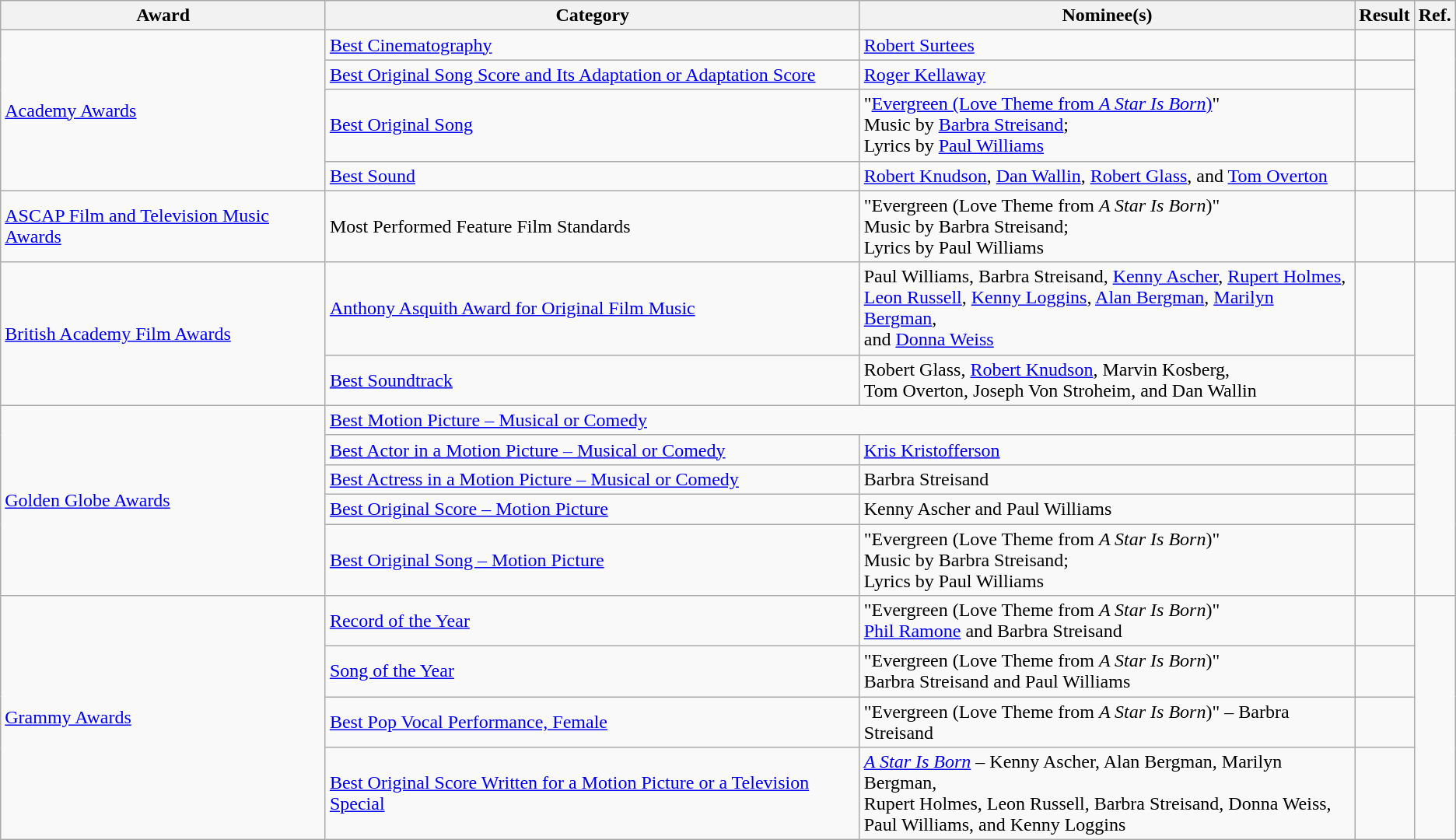<table class="wikitable plainrowheaders">
<tr>
<th>Award</th>
<th>Category</th>
<th>Nominee(s)</th>
<th>Result</th>
<th>Ref.</th>
</tr>
<tr>
<td rowspan="4"><a href='#'>Academy Awards</a></td>
<td><a href='#'>Best Cinematography</a></td>
<td><a href='#'>Robert Surtees</a></td>
<td></td>
<td align="center" rowspan="4"></td>
</tr>
<tr>
<td><a href='#'>Best Original Song Score and Its Adaptation or Adaptation Score</a></td>
<td><a href='#'>Roger Kellaway</a></td>
<td></td>
</tr>
<tr>
<td><a href='#'>Best Original Song</a></td>
<td>"<a href='#'>Evergreen (Love Theme from <em>A Star Is Born</em>)</a>" <br> Music by <a href='#'>Barbra Streisand</a>; <br> Lyrics by <a href='#'>Paul Williams</a></td>
<td></td>
</tr>
<tr>
<td><a href='#'>Best Sound</a></td>
<td><a href='#'>Robert Knudson</a>, <a href='#'>Dan Wallin</a>, <a href='#'>Robert Glass</a>, and <a href='#'>Tom Overton</a></td>
<td></td>
</tr>
<tr>
<td><a href='#'>ASCAP Film and Television Music Awards</a></td>
<td>Most Performed Feature Film Standards</td>
<td>"Evergreen (Love Theme from <em>A Star Is Born</em>)" <br> Music by Barbra Streisand; <br> Lyrics by Paul Williams</td>
<td></td>
<td align="center"></td>
</tr>
<tr>
<td rowspan="2"><a href='#'>British Academy Film Awards</a></td>
<td><a href='#'>Anthony Asquith Award for Original Film Music</a></td>
<td>Paul Williams, Barbra Streisand, <a href='#'>Kenny Ascher</a>, <a href='#'>Rupert Holmes</a>, <br> <a href='#'>Leon Russell</a>, <a href='#'>Kenny Loggins</a>, <a href='#'>Alan Bergman</a>, <a href='#'>Marilyn Bergman</a>, <br> and <a href='#'>Donna Weiss</a></td>
<td></td>
<td align="center" rowspan="2"></td>
</tr>
<tr>
<td><a href='#'>Best Soundtrack</a></td>
<td>Robert Glass, <a href='#'>Robert Knudson</a>, Marvin Kosberg, <br> Tom Overton, Joseph Von Stroheim, and Dan Wallin</td>
<td></td>
</tr>
<tr>
<td rowspan="5"><a href='#'>Golden Globe Awards</a></td>
<td colspan="2"><a href='#'>Best Motion Picture – Musical or Comedy</a></td>
<td></td>
<td align="center" rowspan="5"></td>
</tr>
<tr>
<td><a href='#'>Best Actor in a Motion Picture – Musical or Comedy</a></td>
<td><a href='#'>Kris Kristofferson</a></td>
<td></td>
</tr>
<tr>
<td><a href='#'>Best Actress in a Motion Picture – Musical or Comedy</a></td>
<td>Barbra Streisand</td>
<td></td>
</tr>
<tr>
<td><a href='#'>Best Original Score – Motion Picture</a></td>
<td>Kenny Ascher and Paul Williams</td>
<td></td>
</tr>
<tr>
<td><a href='#'>Best Original Song – Motion Picture</a></td>
<td>"Evergreen (Love Theme from <em>A Star Is Born</em>)" <br> Music by Barbra Streisand; <br> Lyrics by Paul Williams</td>
<td></td>
</tr>
<tr>
<td rowspan="4"><a href='#'>Grammy Awards</a></td>
<td><a href='#'>Record of the Year</a></td>
<td>"Evergreen (Love Theme from <em>A Star Is Born</em>)" <br> <a href='#'>Phil Ramone</a> and Barbra Streisand</td>
<td></td>
<td align="center" rowspan="4"></td>
</tr>
<tr>
<td><a href='#'>Song of the Year</a></td>
<td>"Evergreen (Love Theme from <em>A Star Is Born</em>)" <br> Barbra Streisand and Paul Williams</td>
<td></td>
</tr>
<tr>
<td><a href='#'>Best Pop Vocal Performance, Female</a></td>
<td>"Evergreen (Love Theme from <em>A Star Is Born</em>)" – Barbra Streisand</td>
<td></td>
</tr>
<tr>
<td><a href='#'>Best Original Score Written for a Motion Picture or a Television Special</a></td>
<td><em><a href='#'>A Star Is Born</a></em> – Kenny Ascher, Alan Bergman, Marilyn Bergman, <br> Rupert Holmes, Leon Russell, Barbra Streisand, Donna Weiss, <br> Paul Williams, and Kenny Loggins</td>
<td></td>
</tr>
</table>
